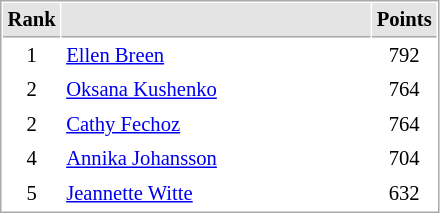<table cellspacing="1" cellpadding="3" style="border:1px solid #AAAAAA;font-size:86%">
<tr bgcolor="#E4E4E4">
<th style="border-bottom:1px solid #AAAAAA" width=10>Rank</th>
<th style="border-bottom:1px solid #AAAAAA" width=200></th>
<th style="border-bottom:1px solid #AAAAAA" width=20>Points</th>
</tr>
<tr>
<td align="center">1</td>
<td> <a href='#'>Ellen Breen</a></td>
<td align=center>792</td>
</tr>
<tr>
<td align="center">2</td>
<td> <a href='#'>Oksana Kushenko</a></td>
<td align=center>764</td>
</tr>
<tr>
<td align="center">2</td>
<td> <a href='#'>Cathy Fechoz</a></td>
<td align=center>764</td>
</tr>
<tr>
<td align="center">4</td>
<td> <a href='#'>Annika Johansson</a></td>
<td align=center>704</td>
</tr>
<tr>
<td align="center">5</td>
<td> <a href='#'>Jeannette Witte</a></td>
<td align=center>632</td>
</tr>
</table>
